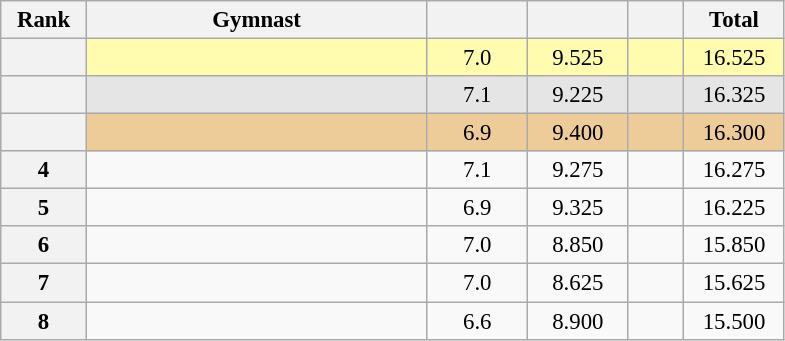<table class="wikitable sortable" style="text-align:center; font-size:95%">
<tr>
<th scope="col" style="width:50px;">Rank</th>
<th scope="col" style="width:220px;">Gymnast</th>
<th scope="col" style="width:60px;"></th>
<th scope="col" style="width:60px;"></th>
<th scope="col" style="width:30px;"></th>
<th scope="col" style="width:60px;">Total</th>
</tr>
<tr style="background:#fffcaf;">
<th scope=row style="text-align:center"></th>
<td style="text-align:left;"></td>
<td>7.0</td>
<td>9.525</td>
<td></td>
<td>16.525</td>
</tr>
<tr style="background:#e5e5e5;">
<th scope=row style="text-align:center"></th>
<td style="text-align:left;"></td>
<td>7.1</td>
<td>9.225</td>
<td></td>
<td>16.325</td>
</tr>
<tr style="background:#ec9;">
<th scope=row style="text-align:center"></th>
<td style="text-align:left;"></td>
<td>6.9</td>
<td>9.400</td>
<td></td>
<td>16.300</td>
</tr>
<tr>
<th scope=row style="text-align:center">4</th>
<td style="text-align:left;"></td>
<td>7.1</td>
<td>9.275</td>
<td></td>
<td>16.275</td>
</tr>
<tr>
<th scope=row style="text-align:center">5</th>
<td style="text-align:left;"></td>
<td>6.9</td>
<td>9.325</td>
<td></td>
<td>16.225</td>
</tr>
<tr>
<th scope=row style="text-align:center">6</th>
<td style="text-align:left;"></td>
<td>7.0</td>
<td>8.850</td>
<td></td>
<td>15.850</td>
</tr>
<tr>
<th scope=row style="text-align:center">7</th>
<td style="text-align:left;"></td>
<td>7.0</td>
<td>8.625</td>
<td></td>
<td>15.625</td>
</tr>
<tr>
<th scope=row style="text-align:center">8</th>
<td style="text-align:left;"></td>
<td>6.6</td>
<td>8.900</td>
<td></td>
<td>15.500</td>
</tr>
</table>
